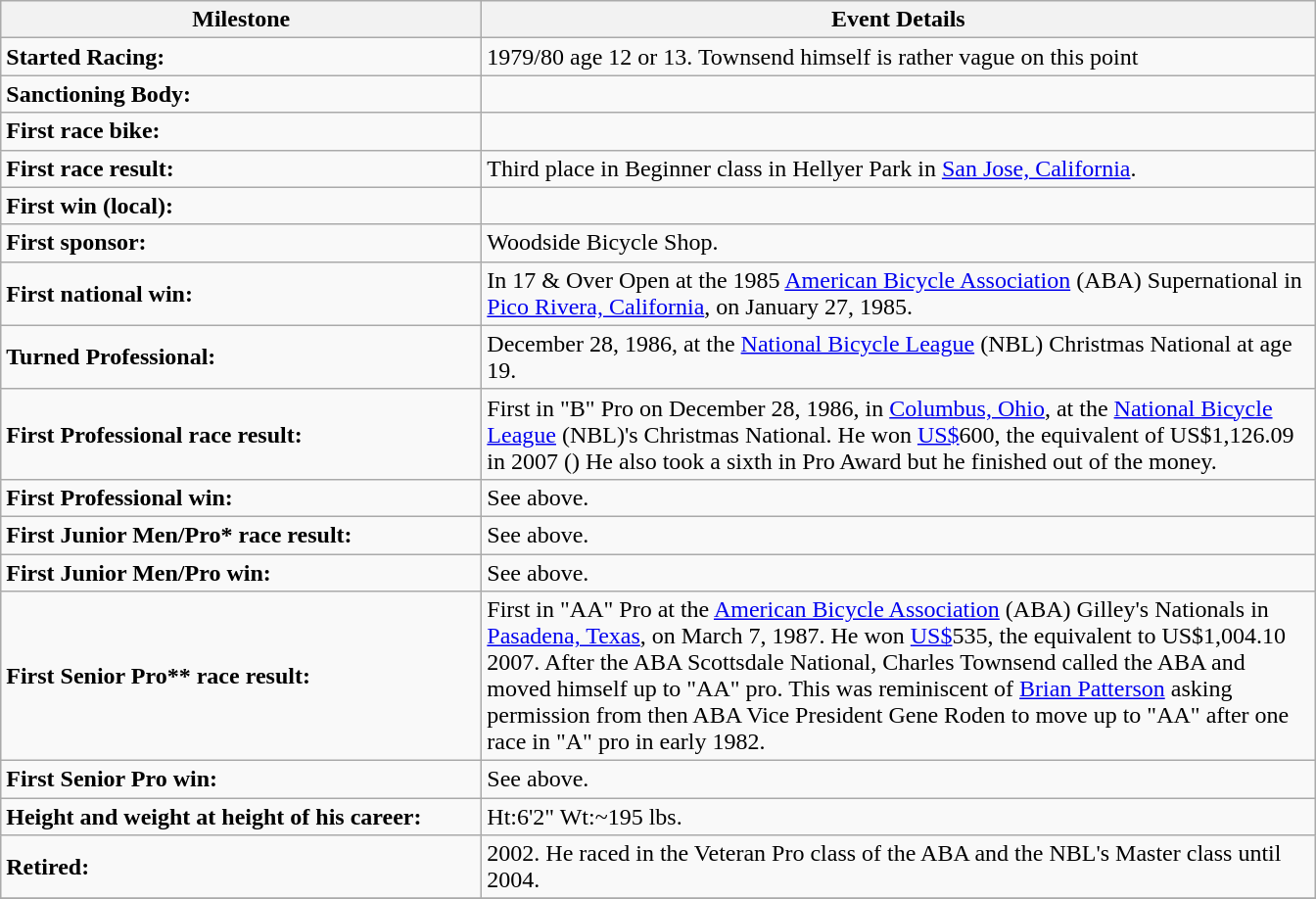<table class="sortable wikitable">
<tr>
<th style="width:20em">Milestone</th>
<th style="width:35em">Event Details</th>
</tr>
<tr>
<td><strong>Started Racing:</strong></td>
<td>1979/80 age 12 or 13. Townsend himself is rather vague on this point</td>
</tr>
<tr>
<td><strong>Sanctioning Body:</strong></td>
<td></td>
</tr>
<tr>
<td><strong>First race bike:</strong></td>
<td></td>
</tr>
<tr>
<td><strong>First race result:</strong></td>
<td>Third place in Beginner class in Hellyer Park in <a href='#'>San Jose, California</a>.</td>
</tr>
<tr>
<td><strong>First win (local):</strong></td>
<td></td>
</tr>
<tr>
<td><strong>First sponsor:</strong></td>
<td>Woodside Bicycle Shop.</td>
</tr>
<tr>
<td><strong>First national win:</strong></td>
<td>In 17 & Over Open at the 1985 <a href='#'>American Bicycle Association</a> (ABA) Supernational in <a href='#'>Pico Rivera, California</a>, on January 27, 1985.</td>
</tr>
<tr>
<td><strong>Turned Professional:</strong></td>
<td>December 28, 1986, at the <a href='#'>National Bicycle League</a> (NBL) Christmas National at age 19.</td>
</tr>
<tr>
<td><strong>First Professional race result:</strong></td>
<td>First in "B" Pro on December 28, 1986, in <a href='#'>Columbus, Ohio</a>, at the <a href='#'>National Bicycle League</a> (NBL)'s Christmas National. He won <a href='#'>US$</a>600, the equivalent of US$1,126.09 in 2007 ()  He also took a sixth in Pro Award but he finished out of the money.</td>
</tr>
<tr>
<td><strong>First Professional win:</strong></td>
<td>See above.</td>
</tr>
<tr>
<td><strong>First Junior Men/Pro* race result:</strong></td>
<td>See above.</td>
</tr>
<tr>
<td><strong>First Junior Men/Pro win:</strong></td>
<td>See above.</td>
</tr>
<tr>
<td><strong>First Senior Pro** race result:</strong></td>
<td>First in "AA" Pro at the <a href='#'>American Bicycle Association</a> (ABA) Gilley's Nationals in <a href='#'>Pasadena, Texas</a>, on March 7, 1987. He won <a href='#'>US$</a>535, the equivalent to US$1,004.10 2007. After the ABA Scottsdale National, Charles Townsend called the ABA and moved himself up to "AA" pro. This was reminiscent of <a href='#'>Brian Patterson</a> asking permission from then ABA Vice President Gene Roden to move up to "AA" after one race in "A" pro in early 1982.</td>
</tr>
<tr>
<td><strong>First Senior Pro win:</strong></td>
<td>See above.</td>
</tr>
<tr>
<td><strong>Height and weight at height of his career:</strong></td>
<td>Ht:6'2" Wt:~195 lbs.</td>
</tr>
<tr>
<td><strong>Retired:</strong></td>
<td>2002. He raced in the Veteran Pro class of the ABA and the NBL's Master class until 2004.</td>
</tr>
<tr>
</tr>
</table>
